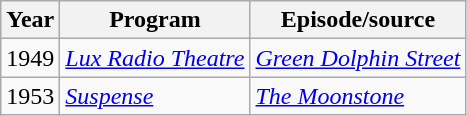<table class="wikitable">
<tr>
<th>Year</th>
<th>Program</th>
<th>Episode/source</th>
</tr>
<tr>
<td>1949</td>
<td><em><a href='#'>Lux Radio Theatre</a></em></td>
<td><em><a href='#'>Green Dolphin Street</a></em></td>
</tr>
<tr>
<td>1953</td>
<td><em><a href='#'>Suspense</a></em></td>
<td><em><a href='#'>The Moonstone</a></em></td>
</tr>
</table>
